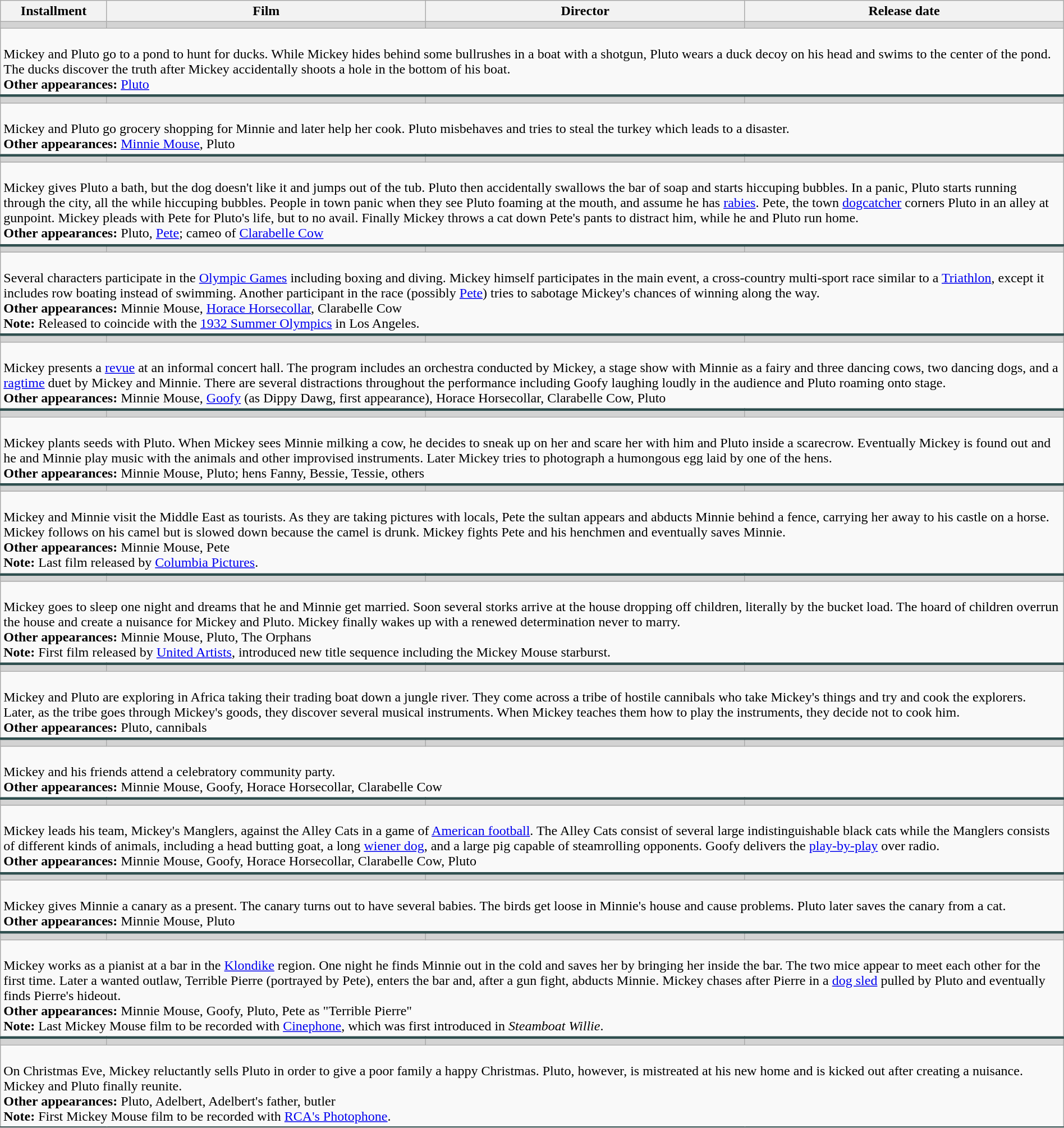<table class="wikitable sortable" width="100%">
<tr>
<th width="10%">Installment</th>
<th width="30%">Film</th>
<th width="30%">Director</th>
<th width="30%">Release date</th>
</tr>
<tr>
<td style="background-color: #D3D3D3"></td>
<td style="background-color: #D3D3D3"></td>
<td style="background-color: #D3D3D3"></td>
<td style="background-color: #D3D3D3"></td>
</tr>
<tr class="expand-child" style="border-bottom: 3px solid #2F4F4F;">
<td colspan="4"><br>Mickey and Pluto go to a pond to hunt for ducks. While Mickey hides behind some bullrushes in a boat with a shotgun, Pluto wears a duck decoy on his head and swims to the center of the pond. The ducks discover the truth after Mickey accidentally shoots a hole in the bottom of his boat.<br><strong>Other appearances:</strong> <a href='#'>Pluto</a></td>
</tr>
<tr>
<td style="background-color: #D3D3D3"></td>
<td style="background-color: #D3D3D3"></td>
<td style="background-color: #D3D3D3"></td>
<td style="background-color: #D3D3D3"></td>
</tr>
<tr class="expand-child" style="border-bottom: 3px solid #2F4F4F;">
<td colspan="4"><br>Mickey and Pluto go grocery shopping for Minnie and later help her cook. Pluto misbehaves and tries to steal the turkey which leads to a disaster.<br><strong>Other appearances:</strong> <a href='#'>Minnie Mouse</a>, Pluto</td>
</tr>
<tr>
<td style="background-color: #D3D3D3"></td>
<td style="background-color: #D3D3D3"></td>
<td style="background-color: #D3D3D3"></td>
<td style="background-color: #D3D3D3"></td>
</tr>
<tr class="expand-child" style="border-bottom: 3px solid #2F4F4F;">
<td colspan="4"><br>Mickey gives Pluto a bath, but the dog doesn't like it and jumps out of the tub. Pluto then accidentally swallows the bar of soap and starts hiccuping bubbles. In a panic, Pluto starts running through the city, all the while hiccuping bubbles. People in town panic when they see Pluto foaming at the mouth, and assume he has <a href='#'>rabies</a>. Pete, the town <a href='#'>dogcatcher</a> corners Pluto in an alley at gunpoint. Mickey pleads with Pete for Pluto's life, but to no avail. Finally Mickey throws a cat down Pete's pants to distract him, while he and Pluto run home.<br><strong>Other appearances:</strong> Pluto, <a href='#'>Pete</a>; cameo of <a href='#'>Clarabelle Cow</a></td>
</tr>
<tr>
<td style="background-color: #D3D3D3"></td>
<td style="background-color: #D3D3D3"></td>
<td style="background-color: #D3D3D3"></td>
<td style="background-color: #D3D3D3"></td>
</tr>
<tr class="expand-child" style="border-bottom: 3px solid #2F4F4F;">
<td colspan="4"><br>Several characters participate in the <a href='#'>Olympic Games</a> including boxing and diving. Mickey himself participates in the main event, a cross-country multi-sport race similar to a <a href='#'>Triathlon</a>, except it includes row boating instead of swimming. Another participant in the race (possibly <a href='#'>Pete</a>) tries to sabotage Mickey's chances of winning along the way.<br><strong>Other appearances:</strong> Minnie Mouse, <a href='#'>Horace Horsecollar</a>, Clarabelle Cow<br><strong>Note:</strong> Released to coincide with the <a href='#'>1932 Summer Olympics</a> in Los Angeles.</td>
</tr>
<tr>
<td style="background-color: #D3D3D3"></td>
<td style="background-color: #D3D3D3"></td>
<td style="background-color: #D3D3D3"></td>
<td style="background-color: #D3D3D3"></td>
</tr>
<tr class="expand-child" style="border-bottom: 3px solid #2F4F4F;">
<td colspan="4"><br>Mickey presents a <a href='#'>revue</a> at an informal concert hall. The program includes an orchestra conducted by Mickey, a stage show with Minnie as a fairy and three dancing cows, two dancing dogs, and a <a href='#'>ragtime</a> duet by Mickey and Minnie. There are several distractions throughout the performance including Goofy laughing loudly in the audience and Pluto roaming onto stage.<br><strong>Other appearances:</strong> Minnie Mouse, <a href='#'>Goofy</a> (as Dippy Dawg, first appearance), Horace Horsecollar, Clarabelle Cow, Pluto</td>
</tr>
<tr>
<td style="background-color: #D3D3D3"></td>
<td style="background-color: #D3D3D3"></td>
<td style="background-color: #D3D3D3"></td>
<td style="background-color: #D3D3D3"></td>
</tr>
<tr class="expand-child" style="border-bottom: 3px solid #2F4F4F;">
<td colspan="4"><br>Mickey plants seeds with Pluto. When Mickey sees Minnie milking a cow, he decides to sneak up on her and scare her with him and Pluto inside a scarecrow. Eventually Mickey is found out and he and Minnie play music with the animals and other improvised instruments. Later Mickey tries to photograph a humongous egg laid by one of the hens.<br><strong>Other appearances:</strong> Minnie Mouse, Pluto; hens Fanny, Bessie, Tessie, others</td>
</tr>
<tr>
<td style="background-color: #D3D3D3"></td>
<td style="background-color: #D3D3D3"></td>
<td style="background-color: #D3D3D3"></td>
<td style="background-color: #D3D3D3"></td>
</tr>
<tr class="expand-child" style="border-bottom: 3px solid #2F4F4F;">
<td colspan="4"><br>Mickey and Minnie visit the Middle East as tourists. As they are taking pictures with locals, Pete the sultan appears and abducts Minnie behind a fence, carrying her away to his castle on a horse. Mickey follows on his camel but is slowed down because the camel is drunk. Mickey fights Pete and his henchmen and eventually saves Minnie.<br><strong>Other appearances:</strong> Minnie Mouse, Pete<br><strong>Note:</strong> Last film released by <a href='#'>Columbia Pictures</a>.</td>
</tr>
<tr>
<td style="background-color: #D3D3D3"></td>
<td style="background-color: #D3D3D3"></td>
<td style="background-color: #D3D3D3"></td>
<td style="background-color: #D3D3D3"></td>
</tr>
<tr class="expand-child" style="border-bottom: 3px solid #2F4F4F;">
<td colspan="4"><br>Mickey goes to sleep one night and dreams that he and Minnie get married. Soon several storks arrive at the house dropping off children, literally by the bucket load. The hoard of children overrun the house and create a nuisance for Mickey and Pluto. Mickey finally wakes up with a renewed determination never to marry.<br><strong>Other appearances:</strong> Minnie Mouse, Pluto, The Orphans<br><strong>Note:</strong> First film released by <a href='#'>United Artists</a>, introduced new title sequence including the Mickey Mouse starburst.</td>
</tr>
<tr>
<td style="background-color: #D3D3D3"></td>
<td style="background-color: #D3D3D3"></td>
<td style="background-color: #D3D3D3"></td>
<td style="background-color: #D3D3D3"></td>
</tr>
<tr class="expand-child" style="border-bottom: 3px solid #2F4F4F;">
<td colspan="4"><br>Mickey and Pluto are exploring in Africa taking their trading boat down a jungle river. They come across a tribe of hostile cannibals who take Mickey's things and try and cook the explorers. Later, as the tribe goes through Mickey's goods, they discover several musical instruments. When Mickey teaches them how to play the instruments, they decide not to cook him.<br><strong>Other appearances:</strong> Pluto, cannibals</td>
</tr>
<tr>
<td style="background-color: #D3D3D3"></td>
<td style="background-color: #D3D3D3"></td>
<td style="background-color: #D3D3D3"></td>
<td style="background-color: #D3D3D3"></td>
</tr>
<tr class="expand-child" style="border-bottom: 3px solid #2F4F4F;">
<td colspan="4"><br>Mickey and his friends attend a celebratory community party.<br><strong>Other appearances:</strong> Minnie Mouse, Goofy, Horace Horsecollar, Clarabelle Cow</td>
</tr>
<tr>
<td style="background-color: #D3D3D3"></td>
<td style="background-color: #D3D3D3"></td>
<td style="background-color: #D3D3D3"></td>
<td style="background-color: #D3D3D3"></td>
</tr>
<tr class="expand-child" style="border-bottom: 3px solid #2F4F4F;">
<td colspan="4"><br>Mickey leads his team, Mickey's Manglers, against the Alley Cats in a game of <a href='#'>American football</a>. The Alley Cats consist of several large indistinguishable black cats while the Manglers consists of different kinds of animals, including a head butting goat, a long <a href='#'>wiener dog</a>, and a large pig capable of steamrolling opponents. Goofy delivers the <a href='#'>play-by-play</a> over radio.<br><strong>Other appearances:</strong> Minnie Mouse, Goofy, Horace Horsecollar, Clarabelle Cow, Pluto</td>
</tr>
<tr>
<td style="background-color: #D3D3D3"></td>
<td style="background-color: #D3D3D3"></td>
<td style="background-color: #D3D3D3"></td>
<td style="background-color: #D3D3D3"></td>
</tr>
<tr class="expand-child" style="border-bottom: 3px solid #2F4F4F;">
<td colspan="4"><br>Mickey gives Minnie a canary as a present. The canary turns out to have several babies. The birds get loose in Minnie's house and cause problems. Pluto later saves the canary from a cat.<br><strong>Other appearances:</strong> Minnie Mouse, Pluto</td>
</tr>
<tr>
<td style="background-color: #D3D3D3"></td>
<td style="background-color: #D3D3D3"></td>
<td style="background-color: #D3D3D3"></td>
<td style="background-color: #D3D3D3"></td>
</tr>
<tr class="expand-child" style="border-bottom: 3px solid #2F4F4F;">
<td colspan="4"><br>Mickey works as a pianist at a bar in the <a href='#'>Klondike</a> region. One night he finds Minnie out in the cold and saves her by bringing her inside the bar. The two mice appear to meet each other for the first time. Later a wanted outlaw, Terrible Pierre (portrayed by Pete), enters the bar and, after a gun fight, abducts Minnie. Mickey chases after Pierre in a <a href='#'>dog sled</a> pulled by Pluto and eventually finds Pierre's hideout.<br><strong>Other appearances:</strong> Minnie Mouse, Goofy, Pluto, Pete as "Terrible Pierre"<br><strong>Note:</strong> Last Mickey Mouse film to be recorded with <a href='#'>Cinephone</a>, which was first introduced in <em>Steamboat Willie</em>.</td>
</tr>
<tr>
<td style="background-color: #D3D3D3"></td>
<td style="background-color: #D3D3D3"></td>
<td style="background-color: #D3D3D3"></td>
<td style="background-color: #D3D3D3"></td>
</tr>
<tr class="expand-child" style="border-bottom: 3px solid #2F4F4F;">
<td colspan="4"><br>On Christmas Eve, Mickey reluctantly sells Pluto in order to give a poor family a happy Christmas. Pluto, however, is mistreated at his new home and is kicked out after creating a nuisance. Mickey and Pluto finally reunite.<br><strong>Other appearances:</strong> Pluto, Adelbert, Adelbert's father, butler<br><strong>Note:</strong> First Mickey Mouse film to be recorded with <a href='#'>RCA's Photophone</a>.</td>
</tr>
<tr>
</tr>
</table>
